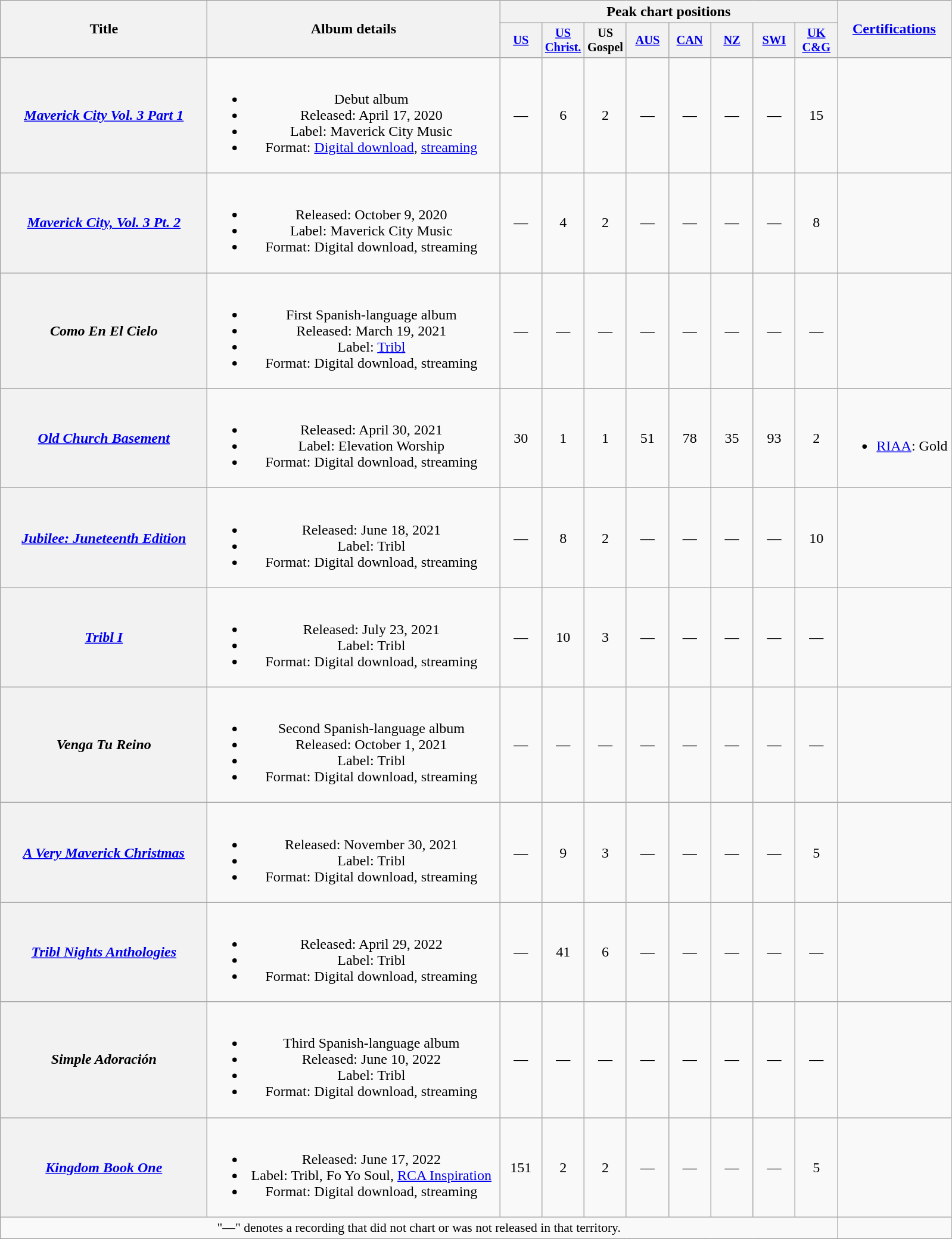<table class="wikitable plainrowheaders" style="text-align:center;">
<tr>
<th scope="col" rowspan="2" style="width:14em;">Title</th>
<th scope="col" rowspan="2" style="width:20em;">Album details</th>
<th scope="col" colspan="8">Peak chart positions</th>
<th rowspan="2"><a href='#'>Certifications</a></th>
</tr>
<tr>
<th scope="col" style="width:3em;font-size:85%;"><a href='#'>US</a><br></th>
<th scope="col" style="width:3em;font-size:85%;"><a href='#'>US<br>Christ.</a><br></th>
<th scope="col" style="width:3em;font-size:85%;">US<br>Gospel<br></th>
<th scope="col" style="width:3em;font-size:85%;"><a href='#'>AUS</a><br></th>
<th scope="col" style="width:3em;font-size:85%;"><a href='#'>CAN</a><br></th>
<th scope="col" style="width:3em;font-size:85%;"><a href='#'>NZ</a><br></th>
<th scope="col" style="width:3em;font-size:85%;"><a href='#'>SWI</a><br></th>
<th scope="col" style="width:3em;font-size:85%;"><a href='#'>UK<br>C&G</a><br></th>
</tr>
<tr>
<th scope="row"><em><a href='#'>Maverick City Vol. 3 Part 1</a></em></th>
<td><br><ul><li>Debut album</li><li>Released: April 17, 2020</li><li>Label: Maverick City Music</li><li>Format: <a href='#'>Digital download</a>, <a href='#'>streaming</a></li></ul></td>
<td>—</td>
<td>6</td>
<td>2</td>
<td>—</td>
<td>—</td>
<td>—</td>
<td>—</td>
<td>15</td>
<td></td>
</tr>
<tr>
<th scope="row"><em><a href='#'>Maverick City, Vol. 3 Pt. 2</a></em></th>
<td><br><ul><li>Released: October 9, 2020</li><li>Label: Maverick City Music</li><li>Format: Digital download, streaming</li></ul></td>
<td>—</td>
<td>4</td>
<td>2</td>
<td>—</td>
<td>—</td>
<td>—</td>
<td>—</td>
<td>8</td>
<td></td>
</tr>
<tr>
<th scope="row"><em>Como En El Cielo</em></th>
<td><br><ul><li>First Spanish-language album</li><li>Released: March 19, 2021</li><li>Label: <a href='#'>Tribl</a></li><li>Format: Digital download, streaming</li></ul></td>
<td>—</td>
<td>—</td>
<td>—</td>
<td>—</td>
<td>—</td>
<td>—</td>
<td>—</td>
<td>—</td>
<td></td>
</tr>
<tr>
<th scope="row"><em><a href='#'>Old Church Basement</a></em> <br></th>
<td><br><ul><li>Released: April 30, 2021</li><li>Label: Elevation Worship</li><li>Format: Digital download, streaming</li></ul></td>
<td>30</td>
<td>1</td>
<td>1</td>
<td>51</td>
<td>78</td>
<td>35</td>
<td>93</td>
<td>2</td>
<td><br><ul><li><a href='#'>RIAA</a>: Gold</li></ul></td>
</tr>
<tr>
<th scope="row"><em><a href='#'>Jubilee: Juneteenth Edition</a></em></th>
<td><br><ul><li>Released: June 18, 2021</li><li>Label: Tribl</li><li>Format: Digital download, streaming</li></ul></td>
<td>—</td>
<td>8</td>
<td>2</td>
<td>—</td>
<td>—</td>
<td>—</td>
<td>—</td>
<td>10</td>
<td></td>
</tr>
<tr>
<th scope="row"><em><a href='#'>Tribl I</a></em> <br> </th>
<td><br><ul><li>Released: July 23, 2021</li><li>Label: Tribl</li><li>Format: Digital download, streaming</li></ul></td>
<td>—</td>
<td>10</td>
<td>3</td>
<td>—</td>
<td>—</td>
<td>—</td>
<td>—</td>
<td>—</td>
<td></td>
</tr>
<tr>
<th scope="row"><em>Venga Tu Reino</em></th>
<td><br><ul><li>Second Spanish-language album</li><li>Released: October 1, 2021</li><li>Label: Tribl</li><li>Format: Digital download, streaming</li></ul></td>
<td>—</td>
<td>—</td>
<td>—</td>
<td>—</td>
<td>—</td>
<td>—</td>
<td>—</td>
<td>—</td>
<td></td>
</tr>
<tr>
<th scope="row"><em><a href='#'>A Very Maverick Christmas</a></em></th>
<td><br><ul><li>Released: November 30, 2021</li><li>Label: Tribl</li><li>Format: Digital download, streaming</li></ul></td>
<td>—</td>
<td>9</td>
<td>3</td>
<td>—</td>
<td>—</td>
<td>—</td>
<td>—</td>
<td>5</td>
<td></td>
</tr>
<tr>
<th scope="row"><em><a href='#'>Tribl Nights Anthologies</a></em>  <br></th>
<td><br><ul><li>Released: April 29, 2022</li><li>Label: Tribl</li><li>Format: Digital download, streaming</li></ul></td>
<td>—</td>
<td>41</td>
<td>6</td>
<td>—</td>
<td>—</td>
<td>—</td>
<td>—</td>
<td>—</td>
<td></td>
</tr>
<tr>
<th scope="row"><em>Simple Adoración</em></th>
<td><br><ul><li>Third Spanish-language album</li><li>Released: June 10, 2022</li><li>Label: Tribl</li><li>Format: Digital download, streaming</li></ul></td>
<td>—</td>
<td>—</td>
<td>—</td>
<td>—</td>
<td>—</td>
<td>—</td>
<td>—</td>
<td>—</td>
<td></td>
</tr>
<tr>
<th scope="row"><em><a href='#'>Kingdom Book One</a></em><br> </th>
<td><br><ul><li>Released: June 17, 2022</li><li>Label: Tribl, Fo Yo Soul, <a href='#'>RCA Inspiration</a></li><li>Format: Digital download, streaming</li></ul></td>
<td>151</td>
<td>2</td>
<td>2</td>
<td>—</td>
<td>—</td>
<td>—</td>
<td>—</td>
<td>5</td>
<td></td>
</tr>
<tr>
<td colspan="10" style="font-size:90%">"—" denotes a recording that did not chart or was not released in that territory.</td>
<td></td>
</tr>
</table>
